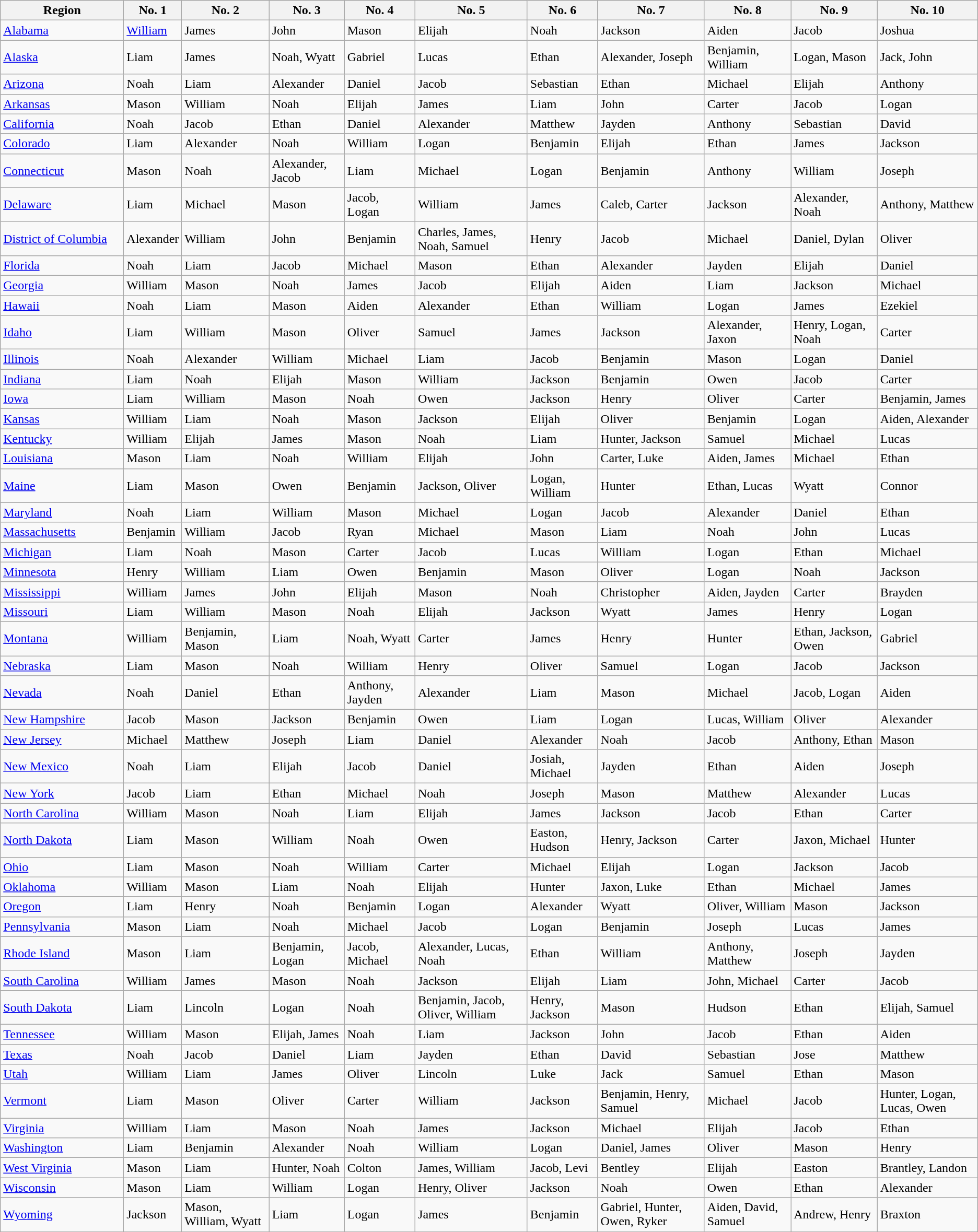<table class="wikitable sortable mw-collapsible" style="min-width:22em">
<tr>
<th width=150>Region</th>
<th>No. 1</th>
<th>No. 2</th>
<th>No. 3</th>
<th>No. 4</th>
<th>No. 5</th>
<th>No. 6</th>
<th>No. 7</th>
<th>No. 8</th>
<th>No. 9</th>
<th>No. 10</th>
</tr>
<tr>
<td><a href='#'>Alabama</a></td>
<td><a href='#'>William</a></td>
<td>James</td>
<td>John</td>
<td>Mason</td>
<td>Elijah</td>
<td>Noah</td>
<td>Jackson</td>
<td>Aiden</td>
<td>Jacob</td>
<td>Joshua</td>
</tr>
<tr>
<td><a href='#'>Alaska</a></td>
<td>Liam</td>
<td>James</td>
<td>Noah, Wyatt</td>
<td>Gabriel</td>
<td>Lucas</td>
<td>Ethan</td>
<td>Alexander, Joseph</td>
<td>Benjamin, William</td>
<td>Logan, Mason</td>
<td>Jack, John</td>
</tr>
<tr>
<td><a href='#'>Arizona</a></td>
<td>Noah</td>
<td>Liam</td>
<td>Alexander</td>
<td>Daniel</td>
<td>Jacob</td>
<td>Sebastian</td>
<td>Ethan</td>
<td>Michael</td>
<td>Elijah</td>
<td>Anthony</td>
</tr>
<tr>
<td><a href='#'>Arkansas</a></td>
<td>Mason</td>
<td>William</td>
<td>Noah</td>
<td>Elijah</td>
<td>James</td>
<td>Liam</td>
<td>John</td>
<td>Carter</td>
<td>Jacob</td>
<td>Logan</td>
</tr>
<tr>
<td><a href='#'>California</a></td>
<td>Noah</td>
<td>Jacob</td>
<td>Ethan</td>
<td>Daniel</td>
<td>Alexander</td>
<td>Matthew</td>
<td>Jayden</td>
<td>Anthony</td>
<td>Sebastian</td>
<td>David</td>
</tr>
<tr>
<td><a href='#'>Colorado</a></td>
<td>Liam</td>
<td>Alexander</td>
<td>Noah</td>
<td>William</td>
<td>Logan</td>
<td>Benjamin</td>
<td>Elijah</td>
<td>Ethan</td>
<td>James</td>
<td>Jackson</td>
</tr>
<tr>
<td><a href='#'>Connecticut</a></td>
<td>Mason</td>
<td>Noah</td>
<td>Alexander, Jacob</td>
<td>Liam</td>
<td>Michael</td>
<td>Logan</td>
<td>Benjamin</td>
<td>Anthony</td>
<td>William</td>
<td>Joseph</td>
</tr>
<tr>
<td><a href='#'>Delaware</a></td>
<td>Liam</td>
<td>Michael</td>
<td>Mason</td>
<td>Jacob, Logan</td>
<td>William</td>
<td>James</td>
<td>Caleb, Carter</td>
<td>Jackson</td>
<td>Alexander, Noah</td>
<td>Anthony, Matthew</td>
</tr>
<tr>
<td><a href='#'>District of Columbia</a></td>
<td>Alexander</td>
<td>William</td>
<td>John</td>
<td>Benjamin</td>
<td>Charles, James, Noah, Samuel</td>
<td>Henry</td>
<td>Jacob</td>
<td>Michael</td>
<td>Daniel, Dylan</td>
<td>Oliver</td>
</tr>
<tr>
<td><a href='#'>Florida</a></td>
<td>Noah</td>
<td>Liam</td>
<td>Jacob</td>
<td>Michael</td>
<td>Mason</td>
<td>Ethan</td>
<td>Alexander</td>
<td>Jayden</td>
<td>Elijah</td>
<td>Daniel</td>
</tr>
<tr>
<td><a href='#'>Georgia</a></td>
<td>William</td>
<td>Mason</td>
<td>Noah</td>
<td>James</td>
<td>Jacob</td>
<td>Elijah</td>
<td>Aiden</td>
<td>Liam</td>
<td>Jackson</td>
<td>Michael</td>
</tr>
<tr>
<td><a href='#'>Hawaii</a></td>
<td>Noah</td>
<td>Liam</td>
<td>Mason</td>
<td>Aiden</td>
<td>Alexander</td>
<td>Ethan</td>
<td>William</td>
<td>Logan</td>
<td>James</td>
<td>Ezekiel</td>
</tr>
<tr>
<td><a href='#'>Idaho</a></td>
<td>Liam</td>
<td>William</td>
<td>Mason</td>
<td>Oliver</td>
<td>Samuel</td>
<td>James</td>
<td>Jackson</td>
<td>Alexander, Jaxon</td>
<td>Henry, Logan, Noah</td>
<td>Carter</td>
</tr>
<tr>
<td><a href='#'>Illinois</a></td>
<td>Noah</td>
<td>Alexander</td>
<td>William</td>
<td>Michael</td>
<td>Liam</td>
<td>Jacob</td>
<td>Benjamin</td>
<td>Mason</td>
<td>Logan</td>
<td>Daniel</td>
</tr>
<tr>
<td><a href='#'>Indiana</a></td>
<td>Liam</td>
<td>Noah</td>
<td>Elijah</td>
<td>Mason</td>
<td>William</td>
<td>Jackson</td>
<td>Benjamin</td>
<td>Owen</td>
<td>Jacob</td>
<td>Carter</td>
</tr>
<tr>
<td><a href='#'>Iowa</a></td>
<td>Liam</td>
<td>William</td>
<td>Mason</td>
<td>Noah</td>
<td>Owen</td>
<td>Jackson</td>
<td>Henry</td>
<td>Oliver</td>
<td>Carter</td>
<td>Benjamin, James</td>
</tr>
<tr>
<td><a href='#'>Kansas</a></td>
<td>William</td>
<td>Liam</td>
<td>Noah</td>
<td>Mason</td>
<td>Jackson</td>
<td>Elijah</td>
<td>Oliver</td>
<td>Benjamin</td>
<td>Logan</td>
<td>Aiden, Alexander</td>
</tr>
<tr>
<td><a href='#'>Kentucky</a></td>
<td>William</td>
<td>Elijah</td>
<td>James</td>
<td>Mason</td>
<td>Noah</td>
<td>Liam</td>
<td>Hunter, Jackson</td>
<td>Samuel</td>
<td>Michael</td>
<td>Lucas</td>
</tr>
<tr>
<td><a href='#'>Louisiana</a></td>
<td>Mason</td>
<td>Liam</td>
<td>Noah</td>
<td>William</td>
<td>Elijah</td>
<td>John</td>
<td>Carter, Luke</td>
<td>Aiden, James</td>
<td>Michael</td>
<td>Ethan</td>
</tr>
<tr>
<td><a href='#'>Maine</a></td>
<td>Liam</td>
<td>Mason</td>
<td>Owen</td>
<td>Benjamin</td>
<td>Jackson, Oliver</td>
<td>Logan, William</td>
<td>Hunter</td>
<td>Ethan, Lucas</td>
<td>Wyatt</td>
<td>Connor</td>
</tr>
<tr>
<td><a href='#'>Maryland</a></td>
<td>Noah</td>
<td>Liam</td>
<td>William</td>
<td>Mason</td>
<td>Michael</td>
<td>Logan</td>
<td>Jacob</td>
<td>Alexander</td>
<td>Daniel</td>
<td>Ethan</td>
</tr>
<tr>
<td><a href='#'>Massachusetts</a></td>
<td>Benjamin</td>
<td>William</td>
<td>Jacob</td>
<td>Ryan</td>
<td>Michael</td>
<td>Mason</td>
<td>Liam</td>
<td>Noah</td>
<td>John</td>
<td>Lucas</td>
</tr>
<tr>
<td><a href='#'>Michigan</a></td>
<td>Liam</td>
<td>Noah</td>
<td>Mason</td>
<td>Carter</td>
<td>Jacob</td>
<td>Lucas</td>
<td>William</td>
<td>Logan</td>
<td>Ethan</td>
<td>Michael</td>
</tr>
<tr>
<td><a href='#'>Minnesota</a></td>
<td>Henry</td>
<td>William</td>
<td>Liam</td>
<td>Owen</td>
<td>Benjamin</td>
<td>Mason</td>
<td>Oliver</td>
<td>Logan</td>
<td>Noah</td>
<td>Jackson</td>
</tr>
<tr>
<td><a href='#'>Mississippi</a></td>
<td>William</td>
<td>James</td>
<td>John</td>
<td>Elijah</td>
<td>Mason</td>
<td>Noah</td>
<td>Christopher</td>
<td>Aiden, Jayden</td>
<td>Carter</td>
<td>Brayden</td>
</tr>
<tr>
<td><a href='#'>Missouri</a></td>
<td>Liam</td>
<td>William</td>
<td>Mason</td>
<td>Noah</td>
<td>Elijah</td>
<td>Jackson</td>
<td>Wyatt</td>
<td>James</td>
<td>Henry</td>
<td>Logan</td>
</tr>
<tr>
<td><a href='#'>Montana</a></td>
<td>William</td>
<td>Benjamin, Mason</td>
<td>Liam</td>
<td>Noah, Wyatt</td>
<td>Carter</td>
<td>James</td>
<td>Henry</td>
<td>Hunter</td>
<td>Ethan, Jackson, Owen</td>
<td>Gabriel</td>
</tr>
<tr>
<td><a href='#'>Nebraska</a></td>
<td>Liam</td>
<td>Mason</td>
<td>Noah</td>
<td>William</td>
<td>Henry</td>
<td>Oliver</td>
<td>Samuel</td>
<td>Logan</td>
<td>Jacob</td>
<td>Jackson</td>
</tr>
<tr>
<td><a href='#'>Nevada</a></td>
<td>Noah</td>
<td>Daniel</td>
<td>Ethan</td>
<td>Anthony, Jayden</td>
<td>Alexander</td>
<td>Liam</td>
<td>Mason</td>
<td>Michael</td>
<td>Jacob, Logan</td>
<td>Aiden</td>
</tr>
<tr>
<td><a href='#'>New Hampshire</a></td>
<td>Jacob</td>
<td>Mason</td>
<td>Jackson</td>
<td>Benjamin</td>
<td>Owen</td>
<td>Liam</td>
<td>Logan</td>
<td>Lucas, William</td>
<td>Oliver</td>
<td>Alexander</td>
</tr>
<tr>
<td><a href='#'>New Jersey</a></td>
<td>Michael</td>
<td>Matthew</td>
<td>Joseph</td>
<td>Liam</td>
<td>Daniel</td>
<td>Alexander</td>
<td>Noah</td>
<td>Jacob</td>
<td>Anthony, Ethan</td>
<td>Mason</td>
</tr>
<tr>
<td><a href='#'>New Mexico</a></td>
<td>Noah</td>
<td>Liam</td>
<td>Elijah</td>
<td>Jacob</td>
<td>Daniel</td>
<td>Josiah, Michael</td>
<td>Jayden</td>
<td>Ethan</td>
<td>Aiden</td>
<td>Joseph</td>
</tr>
<tr>
<td><a href='#'>New York</a></td>
<td>Jacob</td>
<td>Liam</td>
<td>Ethan</td>
<td>Michael</td>
<td>Noah</td>
<td>Joseph</td>
<td>Mason</td>
<td>Matthew</td>
<td>Alexander</td>
<td>Lucas</td>
</tr>
<tr>
<td><a href='#'>North Carolina</a></td>
<td>William</td>
<td>Mason</td>
<td>Noah</td>
<td>Liam</td>
<td>Elijah</td>
<td>James</td>
<td>Jackson</td>
<td>Jacob</td>
<td>Ethan</td>
<td>Carter</td>
</tr>
<tr>
<td><a href='#'>North Dakota</a></td>
<td>Liam</td>
<td>Mason</td>
<td>William</td>
<td>Noah</td>
<td>Owen</td>
<td>Easton, Hudson</td>
<td>Henry, Jackson</td>
<td>Carter</td>
<td>Jaxon, Michael</td>
<td>Hunter</td>
</tr>
<tr>
<td><a href='#'>Ohio</a></td>
<td>Liam</td>
<td>Mason</td>
<td>Noah</td>
<td>William</td>
<td>Carter</td>
<td>Michael</td>
<td>Elijah</td>
<td>Logan</td>
<td>Jackson</td>
<td>Jacob</td>
</tr>
<tr>
<td><a href='#'>Oklahoma</a></td>
<td>William</td>
<td>Mason</td>
<td>Liam</td>
<td>Noah</td>
<td>Elijah</td>
<td>Hunter</td>
<td>Jaxon, Luke</td>
<td>Ethan</td>
<td>Michael</td>
<td>James</td>
</tr>
<tr>
<td><a href='#'>Oregon</a></td>
<td>Liam</td>
<td>Henry</td>
<td>Noah</td>
<td>Benjamin</td>
<td>Logan</td>
<td>Alexander</td>
<td>Wyatt</td>
<td>Oliver, William</td>
<td>Mason</td>
<td>Jackson</td>
</tr>
<tr>
<td><a href='#'>Pennsylvania</a></td>
<td>Mason</td>
<td>Liam</td>
<td>Noah</td>
<td>Michael</td>
<td>Jacob</td>
<td>Logan</td>
<td>Benjamin</td>
<td>Joseph</td>
<td>Lucas</td>
<td>James</td>
</tr>
<tr>
<td><a href='#'>Rhode Island</a></td>
<td>Mason</td>
<td>Liam</td>
<td>Benjamin, Logan</td>
<td>Jacob, Michael</td>
<td>Alexander, Lucas, Noah</td>
<td>Ethan</td>
<td>William</td>
<td>Anthony, Matthew</td>
<td>Joseph</td>
<td>Jayden</td>
</tr>
<tr>
<td><a href='#'>South Carolina</a></td>
<td>William</td>
<td>James</td>
<td>Mason</td>
<td>Noah</td>
<td>Jackson</td>
<td>Elijah</td>
<td>Liam</td>
<td>John, Michael</td>
<td>Carter</td>
<td>Jacob</td>
</tr>
<tr>
<td><a href='#'>South Dakota</a></td>
<td>Liam</td>
<td>Lincoln</td>
<td>Logan</td>
<td>Noah</td>
<td>Benjamin, Jacob, Oliver, William</td>
<td>Henry, Jackson</td>
<td>Mason</td>
<td>Hudson</td>
<td>Ethan</td>
<td>Elijah, Samuel</td>
</tr>
<tr>
<td><a href='#'>Tennessee</a></td>
<td>William</td>
<td>Mason</td>
<td>Elijah, James</td>
<td>Noah</td>
<td>Liam</td>
<td>Jackson</td>
<td>John</td>
<td>Jacob</td>
<td>Ethan</td>
<td>Aiden</td>
</tr>
<tr>
<td><a href='#'>Texas</a></td>
<td>Noah</td>
<td>Jacob</td>
<td>Daniel</td>
<td>Liam</td>
<td>Jayden</td>
<td>Ethan</td>
<td>David</td>
<td>Sebastian</td>
<td>Jose</td>
<td>Matthew</td>
</tr>
<tr>
<td><a href='#'>Utah</a></td>
<td>William</td>
<td>Liam</td>
<td>James</td>
<td>Oliver</td>
<td>Lincoln</td>
<td>Luke</td>
<td>Jack</td>
<td>Samuel</td>
<td>Ethan</td>
<td>Mason</td>
</tr>
<tr>
<td><a href='#'>Vermont</a></td>
<td>Liam</td>
<td>Mason</td>
<td>Oliver</td>
<td>Carter</td>
<td>William</td>
<td>Jackson</td>
<td>Benjamin, Henry, Samuel</td>
<td>Michael</td>
<td>Jacob</td>
<td>Hunter, Logan, Lucas, Owen</td>
</tr>
<tr>
<td><a href='#'>Virginia</a></td>
<td>William</td>
<td>Liam</td>
<td>Mason</td>
<td>Noah</td>
<td>James</td>
<td>Jackson</td>
<td>Michael</td>
<td>Elijah</td>
<td>Jacob</td>
<td>Ethan</td>
</tr>
<tr>
<td><a href='#'>Washington</a></td>
<td>Liam</td>
<td>Benjamin</td>
<td>Alexander</td>
<td>Noah</td>
<td>William</td>
<td>Logan</td>
<td>Daniel, James</td>
<td>Oliver</td>
<td>Mason</td>
<td>Henry</td>
</tr>
<tr>
<td><a href='#'>West Virginia</a></td>
<td>Mason</td>
<td>Liam</td>
<td>Hunter, Noah</td>
<td>Colton</td>
<td>James, William</td>
<td>Jacob, Levi</td>
<td>Bentley</td>
<td>Elijah</td>
<td>Easton</td>
<td>Brantley, Landon</td>
</tr>
<tr>
<td><a href='#'>Wisconsin</a></td>
<td>Mason</td>
<td>Liam</td>
<td>William</td>
<td>Logan</td>
<td>Henry, Oliver</td>
<td>Jackson</td>
<td>Noah</td>
<td>Owen</td>
<td>Ethan</td>
<td>Alexander</td>
</tr>
<tr>
<td><a href='#'>Wyoming</a></td>
<td>Jackson</td>
<td>Mason, William, Wyatt</td>
<td>Liam</td>
<td>Logan</td>
<td>James</td>
<td>Benjamin</td>
<td>Gabriel, Hunter, Owen, Ryker</td>
<td>Aiden, David, Samuel</td>
<td>Andrew, Henry</td>
<td>Braxton</td>
</tr>
<tr>
</tr>
</table>
